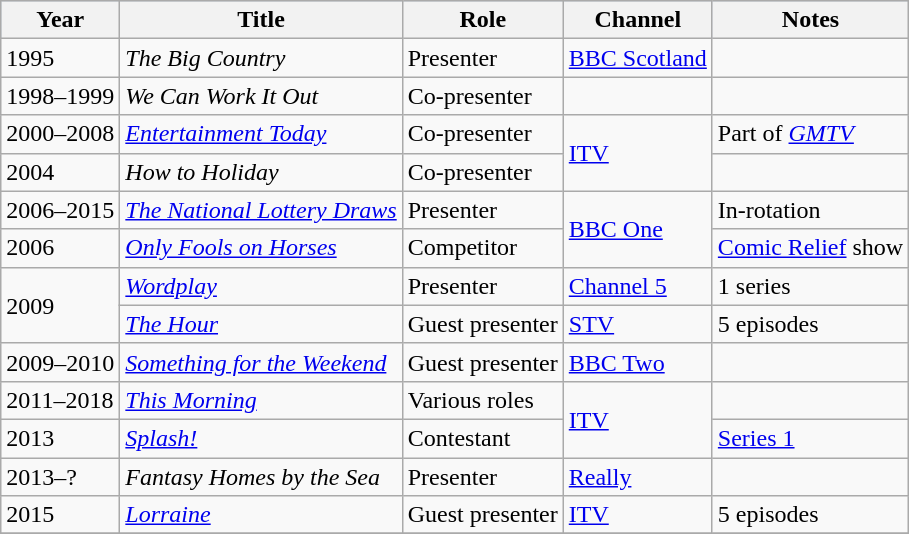<table class="wikitable">
<tr style="background:#b0c4de; text-align:center;">
<th>Year</th>
<th>Title</th>
<th>Role</th>
<th>Channel</th>
<th>Notes</th>
</tr>
<tr>
<td>1995</td>
<td><em>The Big Country</em></td>
<td>Presenter</td>
<td><a href='#'>BBC Scotland</a></td>
<td></td>
</tr>
<tr>
<td>1998–1999</td>
<td><em>We Can Work It Out</em></td>
<td>Co-presenter</td>
<td></td>
<td></td>
</tr>
<tr>
<td>2000–2008</td>
<td><em><a href='#'>Entertainment Today</a></em></td>
<td>Co-presenter</td>
<td rowspan=2><a href='#'>ITV</a></td>
<td>Part of <em><a href='#'>GMTV</a></em></td>
</tr>
<tr>
<td>2004</td>
<td><em>How to Holiday</em></td>
<td>Co-presenter</td>
<td></td>
</tr>
<tr>
<td>2006–2015</td>
<td><em><a href='#'>The National Lottery Draws</a></em></td>
<td>Presenter</td>
<td rowspan=2><a href='#'>BBC One</a></td>
<td>In-rotation</td>
</tr>
<tr>
<td>2006</td>
<td><em><a href='#'>Only Fools on Horses</a></em></td>
<td>Competitor</td>
<td><a href='#'>Comic Relief</a> show</td>
</tr>
<tr>
<td rowspan=2>2009</td>
<td><em><a href='#'>Wordplay</a></em></td>
<td>Presenter</td>
<td><a href='#'>Channel 5</a></td>
<td>1 series</td>
</tr>
<tr>
<td><em><a href='#'>The Hour</a></em></td>
<td>Guest presenter</td>
<td><a href='#'>STV</a></td>
<td>5 episodes</td>
</tr>
<tr>
<td>2009–2010</td>
<td><em><a href='#'>Something for the Weekend</a></em></td>
<td>Guest presenter</td>
<td><a href='#'>BBC Two</a></td>
<td></td>
</tr>
<tr>
<td>2011–2018</td>
<td><em><a href='#'>This Morning</a></em></td>
<td>Various roles</td>
<td rowspan=2><a href='#'>ITV</a></td>
<td></td>
</tr>
<tr>
<td>2013</td>
<td><em><a href='#'>Splash!</a></em></td>
<td>Contestant</td>
<td><a href='#'>Series 1</a></td>
</tr>
<tr>
<td>2013–?</td>
<td><em>Fantasy Homes by the Sea</em></td>
<td>Presenter</td>
<td><a href='#'>Really</a></td>
<td></td>
</tr>
<tr>
<td>2015</td>
<td><em><a href='#'>Lorraine</a></em></td>
<td>Guest presenter</td>
<td><a href='#'>ITV</a></td>
<td>5 episodes</td>
</tr>
<tr>
</tr>
</table>
